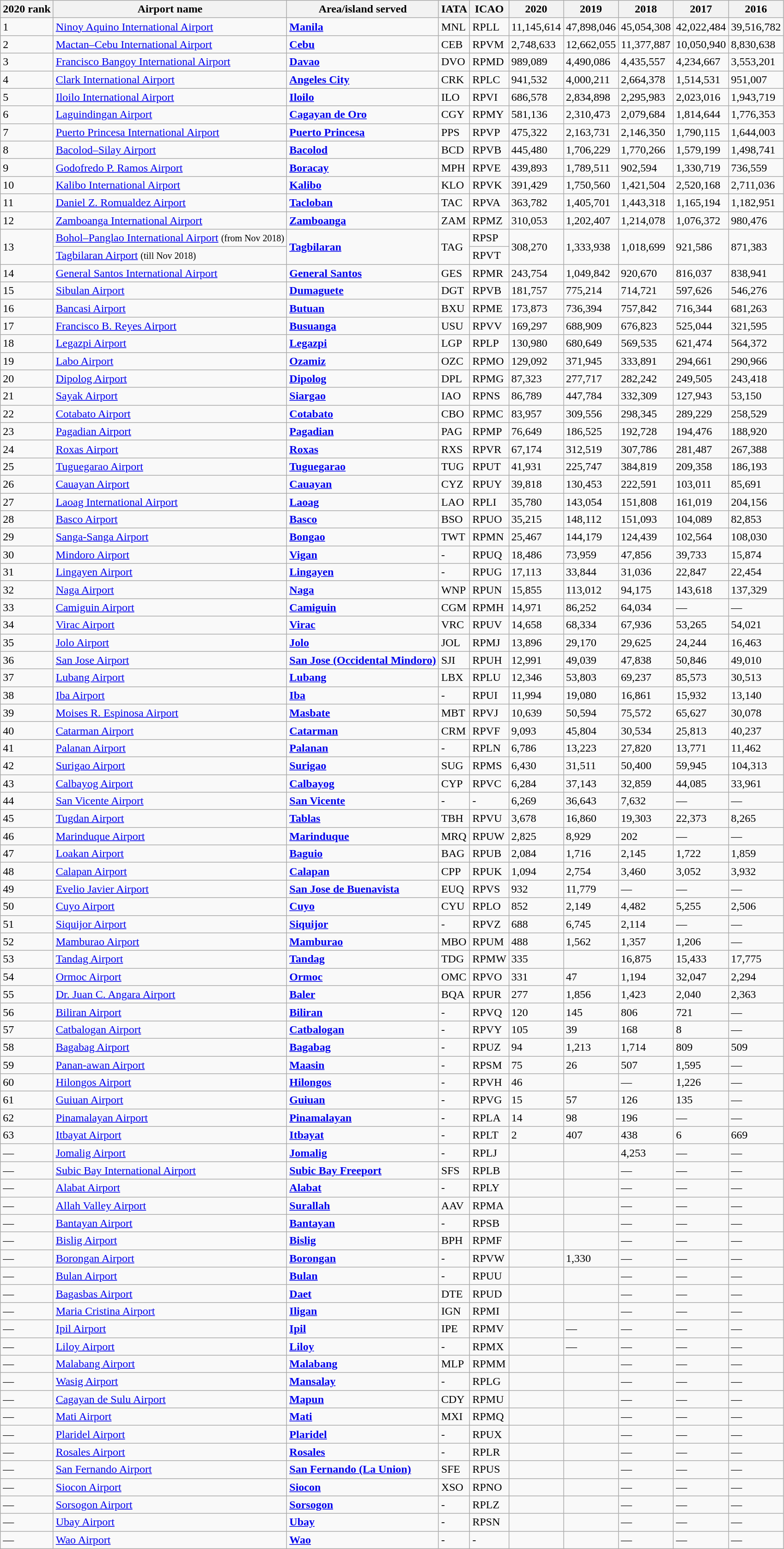<table class="sortable wikitable">
<tr>
<th>2020 rank</th>
<th>Airport name</th>
<th>Area/island served</th>
<th>IATA</th>
<th>ICAO</th>
<th>2020</th>
<th>2019</th>
<th data-sort-type="number">2018</th>
<th data-sort-type="number">2017</th>
<th data-sort-type="number">2016</th>
</tr>
<tr>
<td>1</td>
<td><a href='#'>Ninoy Aquino International Airport</a></td>
<td><strong><a href='#'>Manila</a></strong></td>
<td>MNL</td>
<td>RPLL</td>
<td>11,145,614</td>
<td>47,898,046</td>
<td>45,054,308</td>
<td>42,022,484</td>
<td>39,516,782</td>
</tr>
<tr>
<td>2</td>
<td><a href='#'>Mactan–Cebu International Airport</a></td>
<td><strong><a href='#'>Cebu</a></strong></td>
<td>CEB</td>
<td>RPVM</td>
<td>2,748,633</td>
<td>12,662,055</td>
<td>11,377,887</td>
<td>10,050,940</td>
<td>8,830,638</td>
</tr>
<tr>
<td>3</td>
<td><a href='#'>Francisco Bangoy International Airport</a></td>
<td><strong><a href='#'>Davao</a></strong></td>
<td>DVO</td>
<td>RPMD</td>
<td>989,089</td>
<td>4,490,086</td>
<td>4,435,557</td>
<td>4,234,667</td>
<td>3,553,201</td>
</tr>
<tr>
<td>4</td>
<td><a href='#'>Clark International Airport</a></td>
<td><strong><a href='#'>Angeles City</a></strong></td>
<td>CRK</td>
<td>RPLC</td>
<td>941,532</td>
<td>4,000,211</td>
<td>2,664,378</td>
<td>1,514,531</td>
<td>951,007</td>
</tr>
<tr>
<td>5</td>
<td><a href='#'>Iloilo International Airport</a></td>
<td><strong><a href='#'>Iloilo</a></strong></td>
<td>ILO</td>
<td>RPVI</td>
<td>686,578</td>
<td>2,834,898</td>
<td>2,295,983</td>
<td>2,023,016</td>
<td>1,943,719</td>
</tr>
<tr>
<td>6</td>
<td><a href='#'>Laguindingan Airport</a></td>
<td><strong><a href='#'>Cagayan de Oro</a></strong></td>
<td>CGY</td>
<td>RPMY</td>
<td>581,136</td>
<td>2,310,473</td>
<td>2,079,684</td>
<td>1,814,644</td>
<td>1,776,353</td>
</tr>
<tr>
<td>7</td>
<td><a href='#'>Puerto Princesa International Airport</a></td>
<td><strong><a href='#'>Puerto Princesa</a></strong></td>
<td>PPS</td>
<td>RPVP</td>
<td>475,322</td>
<td>2,163,731</td>
<td>2,146,350</td>
<td>1,790,115</td>
<td>1,644,003</td>
</tr>
<tr>
<td>8</td>
<td><a href='#'>Bacolod–Silay Airport</a></td>
<td><strong><a href='#'>Bacolod</a></strong></td>
<td>BCD</td>
<td>RPVB</td>
<td>445,480</td>
<td>1,706,229</td>
<td>1,770,266</td>
<td>1,579,199</td>
<td>1,498,741</td>
</tr>
<tr>
<td>9</td>
<td><a href='#'>Godofredo P. Ramos Airport</a></td>
<td><strong><a href='#'>Boracay</a></strong></td>
<td>MPH</td>
<td>RPVE</td>
<td>439,893</td>
<td>1,789,511</td>
<td>902,594</td>
<td>1,330,719</td>
<td>736,559</td>
</tr>
<tr>
<td>10</td>
<td><a href='#'>Kalibo International Airport</a></td>
<td><strong><a href='#'>Kalibo</a></strong></td>
<td>KLO</td>
<td>RPVK</td>
<td>391,429</td>
<td>1,750,560</td>
<td>1,421,504</td>
<td>2,520,168</td>
<td>2,711,036</td>
</tr>
<tr>
<td>11</td>
<td><a href='#'>Daniel Z. Romualdez Airport</a></td>
<td><strong><a href='#'>Tacloban</a></strong></td>
<td>TAC</td>
<td>RPVA</td>
<td>363,782</td>
<td>1,405,701</td>
<td>1,443,318</td>
<td>1,165,194</td>
<td>1,182,951</td>
</tr>
<tr>
<td>12</td>
<td><a href='#'>Zamboanga International Airport</a></td>
<td><strong><a href='#'>Zamboanga</a></strong></td>
<td>ZAM</td>
<td>RPMZ</td>
<td>310,053</td>
<td>1,202,407</td>
<td>1,214,078</td>
<td>1,076,372</td>
<td>980,476</td>
</tr>
<tr>
<td rowspan="2">13</td>
<td><a href='#'>Bohol–Panglao International Airport</a> <small>(from Nov 2018)</small></td>
<td rowspan="2"><strong><a href='#'>Tagbilaran</a></strong></td>
<td rowspan="2">TAG</td>
<td>RPSP</td>
<td rowspan="2">308,270</td>
<td rowspan="2">1,333,938</td>
<td rowspan="2">1,018,699</td>
<td rowspan="2">921,586</td>
<td rowspan="2">871,383</td>
</tr>
<tr>
<td><a href='#'>Tagbilaran Airport</a> <small>(till Nov 2018)</small></td>
<td>RPVT</td>
</tr>
<tr>
<td>14</td>
<td><a href='#'>General Santos International Airport</a></td>
<td><strong><a href='#'>General Santos</a></strong></td>
<td>GES</td>
<td>RPMR</td>
<td>243,754</td>
<td>1,049,842</td>
<td>920,670</td>
<td>816,037</td>
<td>838,941</td>
</tr>
<tr>
<td>15</td>
<td><a href='#'>Sibulan Airport</a></td>
<td><strong><a href='#'>Dumaguete</a></strong></td>
<td>DGT</td>
<td>RPVB</td>
<td>181,757</td>
<td>775,214</td>
<td>714,721</td>
<td>597,626</td>
<td>546,276</td>
</tr>
<tr>
<td>16</td>
<td><a href='#'>Bancasi Airport</a></td>
<td><strong><a href='#'>Butuan</a></strong></td>
<td>BXU</td>
<td>RPME</td>
<td>173,873</td>
<td>736,394</td>
<td>757,842</td>
<td>716,344</td>
<td>681,263</td>
</tr>
<tr>
<td>17</td>
<td><a href='#'>Francisco B. Reyes Airport</a></td>
<td><strong><a href='#'>Busuanga</a></strong></td>
<td>USU</td>
<td>RPVV</td>
<td>169,297</td>
<td>688,909</td>
<td>676,823</td>
<td>525,044</td>
<td>321,595</td>
</tr>
<tr>
<td>18</td>
<td><a href='#'>Legazpi Airport</a></td>
<td><strong><a href='#'>Legazpi</a></strong></td>
<td>LGP</td>
<td>RPLP</td>
<td>130,980</td>
<td>680,649</td>
<td>569,535</td>
<td>621,474</td>
<td>564,372</td>
</tr>
<tr>
<td>19</td>
<td><a href='#'>Labo Airport</a></td>
<td><strong><a href='#'>Ozamiz</a></strong></td>
<td>OZC</td>
<td>RPMO</td>
<td>129,092</td>
<td>371,945</td>
<td>333,891</td>
<td>294,661</td>
<td>290,966</td>
</tr>
<tr>
<td>20</td>
<td><a href='#'>Dipolog Airport</a></td>
<td><strong><a href='#'>Dipolog</a></strong></td>
<td>DPL</td>
<td>RPMG</td>
<td>87,323</td>
<td>277,717</td>
<td>282,242</td>
<td>249,505</td>
<td>243,418</td>
</tr>
<tr>
<td>21</td>
<td><a href='#'>Sayak Airport</a></td>
<td><strong><a href='#'>Siargao</a></strong></td>
<td>IAO</td>
<td>RPNS</td>
<td>86,789</td>
<td>447,784</td>
<td>332,309</td>
<td>127,943</td>
<td>53,150</td>
</tr>
<tr>
<td>22</td>
<td><a href='#'>Cotabato Airport</a></td>
<td><strong><a href='#'>Cotabato</a></strong></td>
<td>CBO</td>
<td>RPMC</td>
<td>83,957</td>
<td>309,556</td>
<td>298,345</td>
<td>289,229</td>
<td>258,529</td>
</tr>
<tr>
<td>23</td>
<td><a href='#'>Pagadian Airport</a></td>
<td><strong><a href='#'>Pagadian</a></strong></td>
<td>PAG</td>
<td>RPMP</td>
<td>76,649</td>
<td>186,525</td>
<td>192,728</td>
<td>194,476</td>
<td>188,920</td>
</tr>
<tr>
<td>24</td>
<td><a href='#'>Roxas Airport</a></td>
<td><strong><a href='#'>Roxas</a></strong></td>
<td>RXS</td>
<td>RPVR</td>
<td>67,174</td>
<td>312,519</td>
<td>307,786</td>
<td>281,487</td>
<td>267,388</td>
</tr>
<tr>
<td>25</td>
<td><a href='#'>Tuguegarao Airport</a></td>
<td><strong><a href='#'>Tuguegarao</a></strong></td>
<td>TUG</td>
<td>RPUT</td>
<td>41,931</td>
<td>225,747</td>
<td>384,819</td>
<td>209,358</td>
<td>186,193</td>
</tr>
<tr>
<td>26</td>
<td><a href='#'>Cauayan Airport</a></td>
<td><strong><a href='#'>Cauayan</a></strong></td>
<td>CYZ</td>
<td>RPUY</td>
<td>39,818</td>
<td>130,453</td>
<td>222,591</td>
<td>103,011</td>
<td>85,691</td>
</tr>
<tr>
<td>27</td>
<td><a href='#'>Laoag International Airport</a></td>
<td><strong><a href='#'>Laoag</a></strong></td>
<td>LAO</td>
<td>RPLI</td>
<td>35,780</td>
<td>143,054</td>
<td>151,808</td>
<td>161,019</td>
<td>204,156</td>
</tr>
<tr>
<td>28</td>
<td><a href='#'>Basco Airport</a></td>
<td><strong><a href='#'>Basco</a></strong></td>
<td>BSO</td>
<td>RPUO</td>
<td>35,215</td>
<td>148,112</td>
<td>151,093</td>
<td>104,089</td>
<td>82,853</td>
</tr>
<tr>
<td>29</td>
<td><a href='#'>Sanga-Sanga Airport</a></td>
<td><strong><a href='#'>Bongao</a></strong></td>
<td>TWT</td>
<td>RPMN</td>
<td>25,467</td>
<td>144,179</td>
<td>124,439</td>
<td>102,564</td>
<td>108,030</td>
</tr>
<tr>
<td>30</td>
<td><a href='#'>Mindoro Airport</a></td>
<td><strong><a href='#'>Vigan</a></strong></td>
<td>-</td>
<td>RPUQ</td>
<td>18,486</td>
<td>73,959</td>
<td>47,856</td>
<td>39,733</td>
<td>15,874</td>
</tr>
<tr>
<td>31</td>
<td><a href='#'>Lingayen Airport</a></td>
<td><strong><a href='#'>Lingayen</a></strong></td>
<td>-</td>
<td>RPUG</td>
<td>17,113</td>
<td>33,844</td>
<td>31,036</td>
<td>22,847</td>
<td>22,454</td>
</tr>
<tr>
<td>32</td>
<td><a href='#'>Naga Airport</a></td>
<td><strong><a href='#'>Naga</a></strong></td>
<td>WNP</td>
<td>RPUN</td>
<td>15,855</td>
<td>113,012</td>
<td>94,175</td>
<td>143,618</td>
<td>137,329</td>
</tr>
<tr>
<td>33</td>
<td><a href='#'>Camiguin Airport</a></td>
<td><strong><a href='#'>Camiguin</a></strong></td>
<td>CGM</td>
<td>RPMH</td>
<td>14,971</td>
<td>86,252</td>
<td>64,034</td>
<td>—</td>
<td>—</td>
</tr>
<tr>
<td>34</td>
<td><a href='#'>Virac Airport</a></td>
<td><strong><a href='#'>Virac</a></strong></td>
<td>VRC</td>
<td>RPUV</td>
<td>14,658</td>
<td>68,334</td>
<td>67,936</td>
<td>53,265</td>
<td>54,021</td>
</tr>
<tr>
<td>35</td>
<td><a href='#'>Jolo Airport</a></td>
<td><strong><a href='#'>Jolo</a></strong></td>
<td>JOL</td>
<td>RPMJ</td>
<td>13,896</td>
<td>29,170</td>
<td>29,625</td>
<td>24,244</td>
<td>16,463</td>
</tr>
<tr>
<td>36</td>
<td><a href='#'>San Jose Airport</a></td>
<td><strong><a href='#'>San Jose (Occidental Mindoro)</a></strong></td>
<td>SJI</td>
<td>RPUH</td>
<td>12,991</td>
<td>49,039</td>
<td>47,838</td>
<td>50,846</td>
<td>49,010</td>
</tr>
<tr>
<td>37</td>
<td><a href='#'>Lubang Airport</a></td>
<td><strong><a href='#'>Lubang</a></strong></td>
<td>LBX</td>
<td>RPLU</td>
<td>12,346</td>
<td>53,803</td>
<td>69,237</td>
<td>85,573</td>
<td>30,513</td>
</tr>
<tr>
<td>38</td>
<td><a href='#'>Iba Airport</a></td>
<td><strong><a href='#'>Iba</a></strong></td>
<td>-</td>
<td>RPUI</td>
<td>11,994</td>
<td>19,080</td>
<td>16,861</td>
<td>15,932</td>
<td>13,140</td>
</tr>
<tr>
<td>39</td>
<td><a href='#'>Moises R. Espinosa Airport</a></td>
<td><strong><a href='#'>Masbate</a></strong></td>
<td>MBT</td>
<td>RPVJ</td>
<td>10,639</td>
<td>50,594</td>
<td>75,572</td>
<td>65,627</td>
<td>30,078</td>
</tr>
<tr>
<td>40</td>
<td><a href='#'>Catarman Airport</a></td>
<td><strong><a href='#'>Catarman</a></strong></td>
<td>CRM</td>
<td>RPVF</td>
<td>9,093</td>
<td>45,804</td>
<td>30,534</td>
<td>25,813</td>
<td>40,237</td>
</tr>
<tr>
<td>41</td>
<td><a href='#'>Palanan Airport</a></td>
<td><strong><a href='#'>Palanan</a></strong></td>
<td>-</td>
<td>RPLN</td>
<td>6,786</td>
<td>13,223</td>
<td>27,820</td>
<td>13,771</td>
<td>11,462</td>
</tr>
<tr>
<td>42</td>
<td><a href='#'>Surigao Airport</a></td>
<td><strong><a href='#'>Surigao</a></strong></td>
<td>SUG</td>
<td>RPMS</td>
<td>6,430</td>
<td>31,511</td>
<td>50,400</td>
<td>59,945</td>
<td>104,313</td>
</tr>
<tr>
<td>43</td>
<td><a href='#'>Calbayog Airport</a></td>
<td><strong><a href='#'>Calbayog</a></strong></td>
<td>CYP</td>
<td>RPVC</td>
<td>6,284</td>
<td>37,143</td>
<td>32,859</td>
<td>44,085</td>
<td>33,961</td>
</tr>
<tr>
<td>44</td>
<td><a href='#'>San Vicente Airport</a></td>
<td><strong><a href='#'>San Vicente</a></strong></td>
<td>-</td>
<td>-</td>
<td>6,269</td>
<td>36,643</td>
<td>7,632</td>
<td>—</td>
<td>—</td>
</tr>
<tr>
<td>45</td>
<td><a href='#'>Tugdan Airport</a></td>
<td><strong><a href='#'>Tablas</a></strong></td>
<td>TBH</td>
<td>RPVU</td>
<td>3,678</td>
<td>16,860</td>
<td>19,303</td>
<td>22,373</td>
<td>8,265</td>
</tr>
<tr>
<td>46</td>
<td><a href='#'>Marinduque Airport</a></td>
<td><strong><a href='#'>Marinduque</a></strong></td>
<td>MRQ</td>
<td>RPUW</td>
<td>2,825</td>
<td>8,929</td>
<td>202</td>
<td>—</td>
<td>—</td>
</tr>
<tr>
<td>47</td>
<td><a href='#'>Loakan Airport</a></td>
<td><strong><a href='#'>Baguio</a></strong></td>
<td>BAG</td>
<td>RPUB</td>
<td>2,084</td>
<td>1,716</td>
<td>2,145</td>
<td>1,722</td>
<td>1,859</td>
</tr>
<tr>
<td>48</td>
<td><a href='#'>Calapan Airport</a></td>
<td><strong><a href='#'>Calapan</a></strong></td>
<td>CPP</td>
<td>RPUK</td>
<td>1,094</td>
<td>2,754</td>
<td>3,460</td>
<td>3,052</td>
<td>3,932</td>
</tr>
<tr>
<td>49</td>
<td><a href='#'>Evelio Javier Airport</a></td>
<td><strong><a href='#'>San Jose de Buenavista</a></strong></td>
<td>EUQ</td>
<td>RPVS</td>
<td>932</td>
<td>11,779</td>
<td>—</td>
<td>—</td>
<td>—</td>
</tr>
<tr>
<td>50</td>
<td><a href='#'>Cuyo Airport</a></td>
<td><strong><a href='#'>Cuyo</a></strong></td>
<td>CYU</td>
<td>RPLO</td>
<td>852</td>
<td>2,149</td>
<td>4,482</td>
<td>5,255</td>
<td>2,506</td>
</tr>
<tr>
<td>51</td>
<td><a href='#'>Siquijor Airport</a></td>
<td><strong><a href='#'>Siquijor</a></strong></td>
<td>-</td>
<td>RPVZ</td>
<td>688</td>
<td>6,745</td>
<td>2,114</td>
<td>—</td>
<td>—</td>
</tr>
<tr>
<td>52</td>
<td><a href='#'>Mamburao Airport</a></td>
<td><strong><a href='#'>Mamburao</a></strong></td>
<td>MBO</td>
<td>RPUM</td>
<td>488</td>
<td>1,562</td>
<td>1,357</td>
<td>1,206</td>
<td>—</td>
</tr>
<tr>
<td>53</td>
<td><a href='#'>Tandag Airport</a></td>
<td><strong><a href='#'>Tandag</a></strong></td>
<td>TDG</td>
<td>RPMW</td>
<td>335</td>
<td></td>
<td>16,875</td>
<td>15,433</td>
<td>17,775</td>
</tr>
<tr>
<td>54</td>
<td><a href='#'>Ormoc Airport</a></td>
<td><strong><a href='#'>Ormoc</a></strong></td>
<td>OMC</td>
<td>RPVO</td>
<td>331</td>
<td>47</td>
<td>1,194</td>
<td>32,047</td>
<td>2,294</td>
</tr>
<tr>
<td>55</td>
<td><a href='#'>Dr. Juan C. Angara Airport</a></td>
<td><strong><a href='#'>Baler</a></strong></td>
<td>BQA</td>
<td>RPUR</td>
<td>277</td>
<td>1,856</td>
<td>1,423</td>
<td>2,040</td>
<td>2,363</td>
</tr>
<tr>
<td>56</td>
<td><a href='#'>Biliran Airport</a></td>
<td><strong><a href='#'>Biliran</a></strong></td>
<td>-</td>
<td>RPVQ</td>
<td>120</td>
<td>145</td>
<td>806</td>
<td>721</td>
<td>—</td>
</tr>
<tr>
<td>57</td>
<td><a href='#'>Catbalogan Airport</a></td>
<td><strong><a href='#'>Catbalogan</a></strong></td>
<td>-</td>
<td>RPVY</td>
<td>105</td>
<td>39</td>
<td>168</td>
<td>8</td>
<td>—</td>
</tr>
<tr>
<td>58</td>
<td><a href='#'>Bagabag Airport</a></td>
<td><strong><a href='#'>Bagabag</a></strong></td>
<td>-</td>
<td>RPUZ</td>
<td>94</td>
<td>1,213</td>
<td>1,714</td>
<td>809</td>
<td>509</td>
</tr>
<tr>
<td>59</td>
<td><a href='#'>Panan-awan Airport</a></td>
<td><strong><a href='#'>Maasin</a></strong></td>
<td>-</td>
<td>RPSM</td>
<td>75</td>
<td>26</td>
<td>507</td>
<td>1,595</td>
<td>—</td>
</tr>
<tr>
<td>60</td>
<td><a href='#'>Hilongos Airport</a></td>
<td><strong><a href='#'>Hilongos</a></strong></td>
<td>-</td>
<td>RPVH</td>
<td>46</td>
<td></td>
<td>—</td>
<td>1,226</td>
<td>—</td>
</tr>
<tr>
<td>61</td>
<td><a href='#'>Guiuan Airport</a></td>
<td><strong><a href='#'>Guiuan</a></strong></td>
<td>-</td>
<td>RPVG</td>
<td>15</td>
<td>57</td>
<td>126</td>
<td>135</td>
<td>—</td>
</tr>
<tr>
<td>62</td>
<td><a href='#'>Pinamalayan Airport</a></td>
<td><strong><a href='#'>Pinamalayan</a></strong></td>
<td>-</td>
<td>RPLA</td>
<td>14</td>
<td>98</td>
<td>196</td>
<td>—</td>
<td>—</td>
</tr>
<tr>
<td>63</td>
<td><a href='#'>Itbayat Airport</a></td>
<td><strong><a href='#'>Itbayat</a></strong></td>
<td>-</td>
<td>RPLT</td>
<td>2</td>
<td>407</td>
<td>438</td>
<td>6</td>
<td>669</td>
</tr>
<tr>
<td>—</td>
<td><a href='#'>Jomalig Airport</a></td>
<td><strong><a href='#'>Jomalig</a></strong></td>
<td>-</td>
<td>RPLJ</td>
<td></td>
<td></td>
<td>4,253</td>
<td>—</td>
<td>—</td>
</tr>
<tr>
<td>—</td>
<td><a href='#'>Subic Bay International Airport</a></td>
<td><strong><a href='#'>Subic Bay Freeport</a></strong></td>
<td>SFS</td>
<td>RPLB</td>
<td></td>
<td></td>
<td>—</td>
<td>—</td>
<td>—</td>
</tr>
<tr>
<td>—</td>
<td><a href='#'>Alabat Airport</a></td>
<td><strong><a href='#'>Alabat</a></strong></td>
<td>-</td>
<td>RPLY</td>
<td></td>
<td></td>
<td>—</td>
<td>—</td>
<td>—</td>
</tr>
<tr>
<td>—</td>
<td><a href='#'>Allah Valley Airport</a></td>
<td><strong><a href='#'>Surallah</a></strong></td>
<td>AAV</td>
<td>RPMA</td>
<td></td>
<td></td>
<td>—</td>
<td>—</td>
<td>—</td>
</tr>
<tr>
<td>—</td>
<td><a href='#'>Bantayan Airport</a></td>
<td><strong><a href='#'>Bantayan</a></strong></td>
<td>-</td>
<td>RPSB</td>
<td></td>
<td></td>
<td>—</td>
<td>—</td>
<td>—</td>
</tr>
<tr>
<td>—</td>
<td><a href='#'>Bislig Airport</a></td>
<td><strong><a href='#'>Bislig</a></strong></td>
<td>BPH</td>
<td>RPMF</td>
<td></td>
<td></td>
<td>—</td>
<td>—</td>
<td>—</td>
</tr>
<tr>
<td>—</td>
<td><a href='#'>Borongan Airport</a></td>
<td><strong><a href='#'>Borongan</a></strong></td>
<td>-</td>
<td>RPVW</td>
<td></td>
<td>1,330</td>
<td>—</td>
<td>—</td>
<td>—</td>
</tr>
<tr>
<td>—</td>
<td><a href='#'>Bulan Airport</a></td>
<td><strong><a href='#'>Bulan</a></strong></td>
<td>-</td>
<td>RPUU</td>
<td></td>
<td></td>
<td>—</td>
<td>—</td>
<td>—</td>
</tr>
<tr>
<td>—</td>
<td><a href='#'>Bagasbas Airport</a></td>
<td><strong><a href='#'>Daet</a></strong></td>
<td>DTE</td>
<td>RPUD</td>
<td></td>
<td></td>
<td>—</td>
<td>—</td>
<td>—</td>
</tr>
<tr>
<td>—</td>
<td><a href='#'>Maria Cristina Airport</a></td>
<td><strong><a href='#'>Iligan</a></strong></td>
<td>IGN</td>
<td>RPMI</td>
<td></td>
<td></td>
<td>—</td>
<td>—</td>
<td>—</td>
</tr>
<tr>
<td>—</td>
<td><a href='#'>Ipil Airport</a></td>
<td><strong><a href='#'>Ipil</a></strong></td>
<td>IPE</td>
<td>RPMV</td>
<td></td>
<td>—</td>
<td>—</td>
<td>—</td>
<td>—</td>
</tr>
<tr>
<td>—</td>
<td><a href='#'>Liloy Airport</a></td>
<td><strong><a href='#'>Liloy</a></strong></td>
<td>-</td>
<td>RPMX</td>
<td></td>
<td>—</td>
<td>—</td>
<td>—</td>
<td>—</td>
</tr>
<tr>
<td>—</td>
<td><a href='#'>Malabang Airport</a></td>
<td><strong><a href='#'>Malabang</a></strong></td>
<td>MLP</td>
<td>RPMM</td>
<td></td>
<td></td>
<td>—</td>
<td>—</td>
<td>—</td>
</tr>
<tr>
<td>—</td>
<td><a href='#'>Wasig Airport</a></td>
<td><strong><a href='#'>Mansalay</a></strong></td>
<td>-</td>
<td>RPLG</td>
<td></td>
<td></td>
<td>—</td>
<td>—</td>
<td>—</td>
</tr>
<tr>
<td>—</td>
<td><a href='#'>Cagayan de Sulu Airport</a></td>
<td><strong><a href='#'>Mapun</a></strong></td>
<td>CDY</td>
<td>RPMU</td>
<td></td>
<td></td>
<td>—</td>
<td>—</td>
<td>—</td>
</tr>
<tr>
<td>—</td>
<td><a href='#'>Mati Airport</a></td>
<td><strong><a href='#'>Mati</a></strong></td>
<td>MXI</td>
<td>RPMQ</td>
<td></td>
<td></td>
<td>—</td>
<td>—</td>
<td>—</td>
</tr>
<tr>
<td>—</td>
<td><a href='#'>Plaridel Airport</a></td>
<td><strong><a href='#'>Plaridel</a></strong></td>
<td>-</td>
<td>RPUX</td>
<td></td>
<td></td>
<td>—</td>
<td>—</td>
<td>—</td>
</tr>
<tr>
<td>—</td>
<td><a href='#'>Rosales Airport</a></td>
<td><strong><a href='#'>Rosales</a></strong></td>
<td>-</td>
<td>RPLR</td>
<td></td>
<td></td>
<td>—</td>
<td>—</td>
<td>—</td>
</tr>
<tr>
<td>—</td>
<td><a href='#'>San Fernando Airport</a></td>
<td><strong><a href='#'>San Fernando (La Union)</a></strong></td>
<td>SFE</td>
<td>RPUS</td>
<td></td>
<td></td>
<td>—</td>
<td>—</td>
<td>—</td>
</tr>
<tr>
<td>—</td>
<td><a href='#'>Siocon Airport</a></td>
<td><strong><a href='#'>Siocon</a></strong></td>
<td>XSO</td>
<td>RPNO</td>
<td></td>
<td></td>
<td>—</td>
<td>—</td>
<td>—</td>
</tr>
<tr>
<td>—</td>
<td><a href='#'>Sorsogon Airport</a></td>
<td><strong><a href='#'>Sorsogon</a></strong></td>
<td>-</td>
<td>RPLZ</td>
<td></td>
<td></td>
<td>—</td>
<td>—</td>
<td>—</td>
</tr>
<tr>
<td>—</td>
<td><a href='#'>Ubay Airport</a></td>
<td><strong><a href='#'>Ubay</a></strong></td>
<td>-</td>
<td>RPSN</td>
<td></td>
<td></td>
<td>—</td>
<td>—</td>
<td>—</td>
</tr>
<tr>
<td>—</td>
<td><a href='#'>Wao Airport</a></td>
<td><strong><a href='#'>Wao</a></strong></td>
<td>-</td>
<td>-</td>
<td></td>
<td></td>
<td>—</td>
<td>—</td>
<td>—</td>
</tr>
</table>
